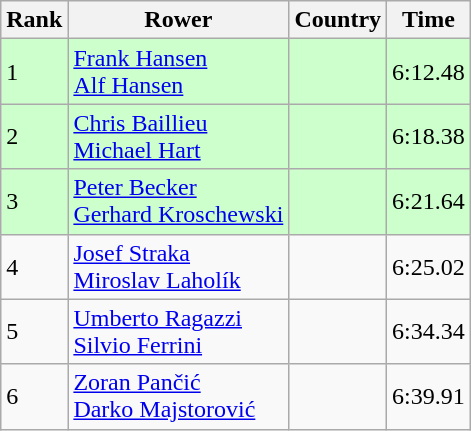<table class="wikitable sortable" style="text-align:middle">
<tr>
<th>Rank</th>
<th>Rower</th>
<th>Country</th>
<th>Time</th>
</tr>
<tr bgcolor=ccffcc>
<td>1</td>
<td><a href='#'>Frank Hansen</a><br><a href='#'>Alf Hansen</a></td>
<td></td>
<td>6:12.48</td>
</tr>
<tr bgcolor=ccffcc>
<td>2</td>
<td><a href='#'>Chris Baillieu</a><br><a href='#'>Michael Hart</a></td>
<td></td>
<td>6:18.38</td>
</tr>
<tr bgcolor=ccffcc>
<td>3</td>
<td><a href='#'>Peter Becker</a><br><a href='#'>Gerhard Kroschewski</a></td>
<td></td>
<td>6:21.64</td>
</tr>
<tr>
<td>4</td>
<td><a href='#'>Josef Straka</a><br><a href='#'>Miroslav Laholík</a></td>
<td></td>
<td>6:25.02</td>
</tr>
<tr>
<td>5</td>
<td><a href='#'>Umberto Ragazzi</a><br><a href='#'>Silvio Ferrini</a></td>
<td></td>
<td>6:34.34</td>
</tr>
<tr>
<td>6</td>
<td><a href='#'>Zoran Pančić</a><br><a href='#'>Darko Majstorović</a></td>
<td></td>
<td>6:39.91</td>
</tr>
</table>
